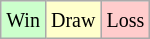<table class="wikitable">
<tr>
<td style="background-color: #CCFFCC;"><small>Win</small></td>
<td style="background-color: #FFFFCC;"><small>Draw</small></td>
<td style="background-color: #FFCCCC;"><small>Loss</small></td>
</tr>
</table>
